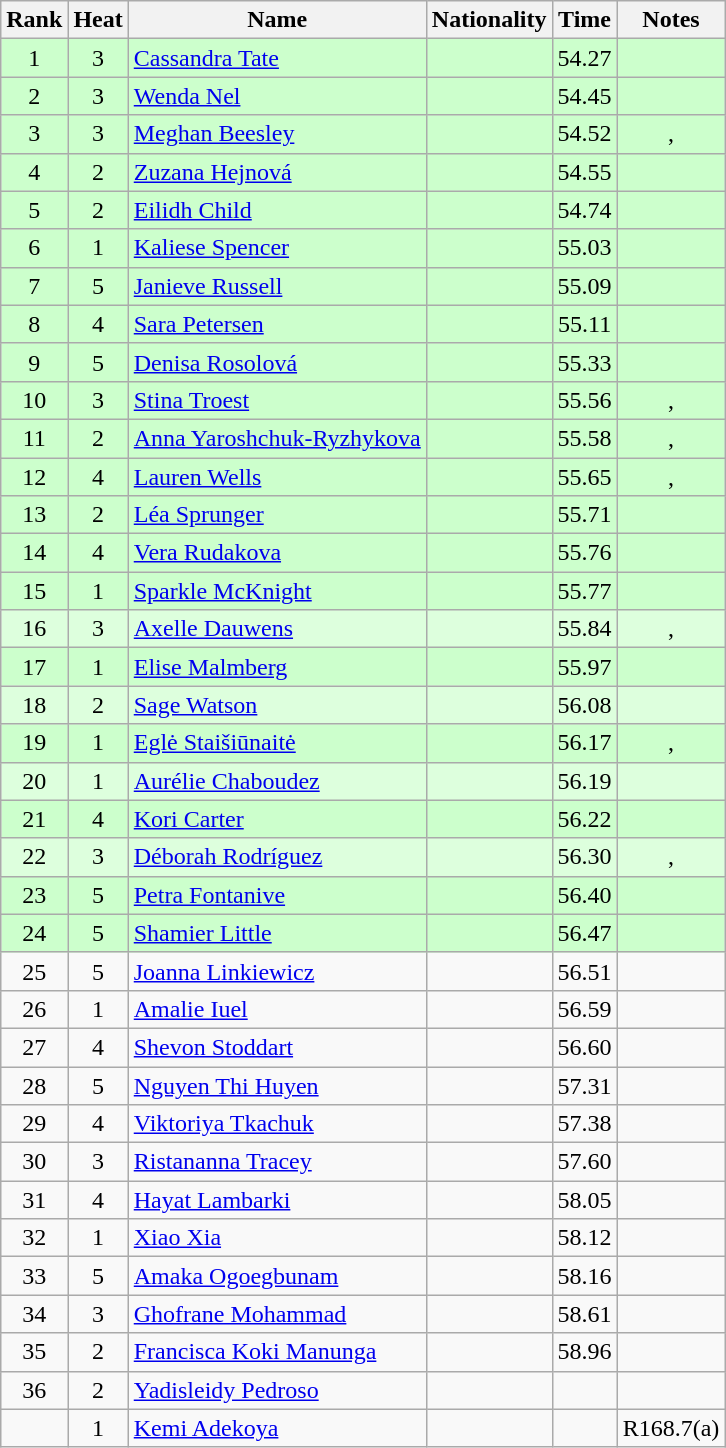<table class="wikitable sortable" style="text-align:center">
<tr>
<th>Rank</th>
<th>Heat</th>
<th>Name</th>
<th>Nationality</th>
<th>Time</th>
<th>Notes</th>
</tr>
<tr bgcolor=ccffcc>
<td>1</td>
<td>3</td>
<td align=left><a href='#'>Cassandra Tate</a></td>
<td align=left></td>
<td>54.27</td>
<td></td>
</tr>
<tr bgcolor=ccffcc>
<td>2</td>
<td>3</td>
<td align=left><a href='#'>Wenda Nel</a></td>
<td align=left></td>
<td>54.45</td>
<td></td>
</tr>
<tr bgcolor=ccffcc>
<td>3</td>
<td>3</td>
<td align=left><a href='#'>Meghan Beesley</a></td>
<td align=left></td>
<td>54.52</td>
<td>, </td>
</tr>
<tr bgcolor=ccffcc>
<td>4</td>
<td>2</td>
<td align=left><a href='#'>Zuzana Hejnová</a></td>
<td align=left></td>
<td>54.55</td>
<td></td>
</tr>
<tr bgcolor=ccffcc>
<td>5</td>
<td>2</td>
<td align=left><a href='#'>Eilidh Child</a></td>
<td align=left></td>
<td>54.74</td>
<td></td>
</tr>
<tr bgcolor=ccffcc>
<td>6</td>
<td>1</td>
<td align=left><a href='#'>Kaliese Spencer</a></td>
<td align=left></td>
<td>55.03</td>
<td></td>
</tr>
<tr bgcolor=ccffcc>
<td>7</td>
<td>5</td>
<td align=left><a href='#'>Janieve Russell</a></td>
<td align=left></td>
<td>55.09</td>
<td></td>
</tr>
<tr bgcolor=ccffcc>
<td>8</td>
<td>4</td>
<td align=left><a href='#'>Sara Petersen</a></td>
<td align=left></td>
<td>55.11</td>
<td></td>
</tr>
<tr bgcolor=ccffcc>
<td>9</td>
<td>5</td>
<td align=left><a href='#'>Denisa Rosolová</a></td>
<td align=left></td>
<td>55.33</td>
<td></td>
</tr>
<tr bgcolor=ccffcc>
<td>10</td>
<td>3</td>
<td align=left><a href='#'>Stina Troest</a></td>
<td align=left></td>
<td>55.56</td>
<td>, </td>
</tr>
<tr bgcolor=ccffcc>
<td>11</td>
<td>2</td>
<td align=left><a href='#'>Anna Yaroshchuk-Ryzhykova</a></td>
<td align=left></td>
<td>55.58</td>
<td>, </td>
</tr>
<tr bgcolor=ccffcc>
<td>12</td>
<td>4</td>
<td align=left><a href='#'>Lauren Wells</a></td>
<td align=left></td>
<td>55.65</td>
<td>, </td>
</tr>
<tr bgcolor=ccffcc>
<td>13</td>
<td>2</td>
<td align=left><a href='#'>Léa Sprunger</a></td>
<td align=left></td>
<td>55.71</td>
<td></td>
</tr>
<tr bgcolor=ccffcc>
<td>14</td>
<td>4</td>
<td align=left><a href='#'>Vera Rudakova</a></td>
<td align=left></td>
<td>55.76</td>
<td></td>
</tr>
<tr bgcolor=ccffcc>
<td>15</td>
<td>1</td>
<td align=left><a href='#'>Sparkle McKnight</a></td>
<td align=left></td>
<td>55.77</td>
<td></td>
</tr>
<tr bgcolor=ddffdd>
<td>16</td>
<td>3</td>
<td align=left><a href='#'>Axelle Dauwens</a></td>
<td align=left></td>
<td>55.84</td>
<td>, </td>
</tr>
<tr bgcolor=ccffcc>
<td>17</td>
<td>1</td>
<td align=left><a href='#'>Elise Malmberg</a></td>
<td align=left></td>
<td>55.97</td>
<td></td>
</tr>
<tr bgcolor=ddffdd>
<td>18</td>
<td>2</td>
<td align=left><a href='#'>Sage Watson</a></td>
<td align=left></td>
<td>56.08</td>
<td></td>
</tr>
<tr bgcolor=ccffcc>
<td>19</td>
<td>1</td>
<td align=left><a href='#'>Eglė Staišiūnaitė</a></td>
<td align=left></td>
<td>56.17</td>
<td>, </td>
</tr>
<tr bgcolor=ddffdd>
<td>20</td>
<td>1</td>
<td align=left><a href='#'>Aurélie Chaboudez</a></td>
<td align=left></td>
<td>56.19</td>
<td></td>
</tr>
<tr bgcolor=ccffcc>
<td>21</td>
<td>4</td>
<td align=left><a href='#'>Kori Carter</a></td>
<td align=left></td>
<td>56.22</td>
<td></td>
</tr>
<tr bgcolor=ddffdd>
<td>22</td>
<td>3</td>
<td align=left><a href='#'>Déborah Rodríguez</a></td>
<td align=left></td>
<td>56.30</td>
<td>, </td>
</tr>
<tr bgcolor=ccffcc>
<td>23</td>
<td>5</td>
<td align=left><a href='#'>Petra Fontanive</a></td>
<td align=left></td>
<td>56.40</td>
<td></td>
</tr>
<tr bgcolor=ccffcc>
<td>24</td>
<td>5</td>
<td align=left><a href='#'>Shamier Little</a></td>
<td align=left></td>
<td>56.47</td>
<td></td>
</tr>
<tr>
<td>25</td>
<td>5</td>
<td align=left><a href='#'>Joanna Linkiewicz</a></td>
<td align=left></td>
<td>56.51</td>
<td></td>
</tr>
<tr>
<td>26</td>
<td>1</td>
<td align=left><a href='#'>Amalie Iuel</a></td>
<td align=left></td>
<td>56.59</td>
<td></td>
</tr>
<tr>
<td>27</td>
<td>4</td>
<td align=left><a href='#'>Shevon Stoddart</a></td>
<td align=left></td>
<td>56.60</td>
<td></td>
</tr>
<tr>
<td>28</td>
<td>5</td>
<td align=left><a href='#'>Nguyen Thi Huyen</a></td>
<td align=left></td>
<td>57.31</td>
<td></td>
</tr>
<tr>
<td>29</td>
<td>4</td>
<td align=left><a href='#'>Viktoriya Tkachuk</a></td>
<td align=left></td>
<td>57.38</td>
<td></td>
</tr>
<tr>
<td>30</td>
<td>3</td>
<td align=left><a href='#'>Ristananna Tracey</a></td>
<td align=left></td>
<td>57.60</td>
<td></td>
</tr>
<tr>
<td>31</td>
<td>4</td>
<td align=left><a href='#'>Hayat Lambarki</a></td>
<td align=left></td>
<td>58.05</td>
<td></td>
</tr>
<tr>
<td>32</td>
<td>1</td>
<td align=left><a href='#'>Xiao Xia</a></td>
<td align=left></td>
<td>58.12</td>
<td></td>
</tr>
<tr>
<td>33</td>
<td>5</td>
<td align=left><a href='#'>Amaka Ogoegbunam</a></td>
<td align=left></td>
<td>58.16</td>
<td></td>
</tr>
<tr>
<td>34</td>
<td>3</td>
<td align=left><a href='#'>Ghofrane Mohammad</a></td>
<td align=left></td>
<td>58.61</td>
<td></td>
</tr>
<tr>
<td>35</td>
<td>2</td>
<td align=left><a href='#'>Francisca Koki Manunga</a></td>
<td align=left></td>
<td>58.96</td>
<td></td>
</tr>
<tr>
<td>36</td>
<td>2</td>
<td align=left><a href='#'>Yadisleidy Pedroso</a></td>
<td align=left></td>
<td></td>
<td></td>
</tr>
<tr>
<td></td>
<td>1</td>
<td align=left><a href='#'>Kemi Adekoya</a></td>
<td align=left></td>
<td></td>
<td>R168.7(a)</td>
</tr>
</table>
